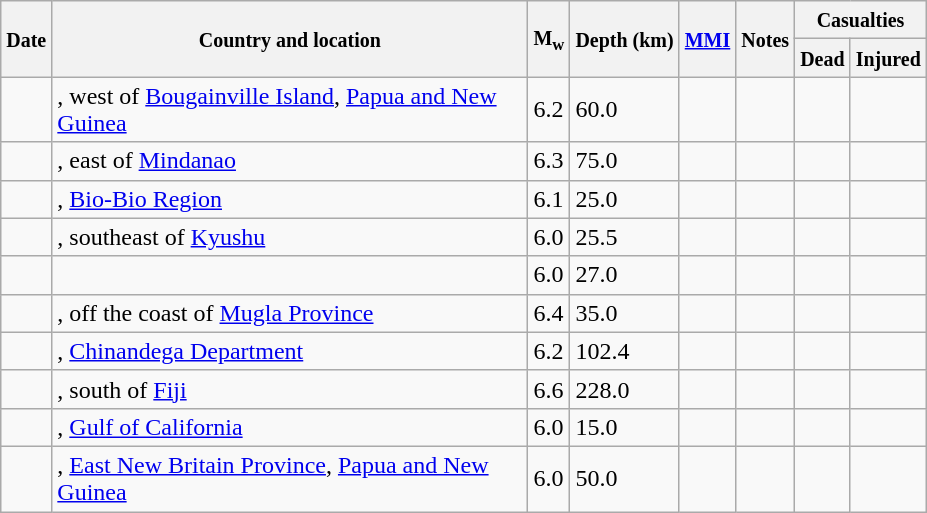<table class="wikitable sortable sort-under" style="border:1px black; margin-left:1em;">
<tr>
<th rowspan="2"><small>Date</small></th>
<th rowspan="2" style="width: 310px"><small>Country and location</small></th>
<th rowspan="2"><small>M<sub>w</sub></small></th>
<th rowspan="2"><small>Depth (km)</small></th>
<th rowspan="2"><small><a href='#'>MMI</a></small></th>
<th rowspan="2" class="unsortable"><small>Notes</small></th>
<th colspan="2"><small>Casualties</small></th>
</tr>
<tr>
<th><small>Dead</small></th>
<th><small>Injured</small></th>
</tr>
<tr>
<td></td>
<td>, west of <a href='#'>Bougainville Island</a>, <a href='#'>Papua and New Guinea</a></td>
<td>6.2</td>
<td>60.0</td>
<td></td>
<td></td>
<td></td>
<td></td>
</tr>
<tr>
<td></td>
<td>, east of <a href='#'>Mindanao</a></td>
<td>6.3</td>
<td>75.0</td>
<td></td>
<td></td>
<td></td>
<td></td>
</tr>
<tr>
<td></td>
<td>, <a href='#'>Bio-Bio Region</a></td>
<td>6.1</td>
<td>25.0</td>
<td></td>
<td></td>
<td></td>
<td></td>
</tr>
<tr>
<td></td>
<td>, southeast of <a href='#'>Kyushu</a></td>
<td>6.0</td>
<td>25.5</td>
<td></td>
<td></td>
<td></td>
<td></td>
</tr>
<tr>
<td></td>
<td></td>
<td>6.0</td>
<td>27.0</td>
<td></td>
<td></td>
<td></td>
<td></td>
</tr>
<tr>
<td></td>
<td>, off the coast of <a href='#'>Mugla Province</a></td>
<td>6.4</td>
<td>35.0</td>
<td></td>
<td></td>
<td></td>
<td></td>
</tr>
<tr>
<td></td>
<td>, <a href='#'>Chinandega Department</a></td>
<td>6.2</td>
<td>102.4</td>
<td></td>
<td></td>
<td></td>
<td></td>
</tr>
<tr>
<td></td>
<td>, south of <a href='#'>Fiji</a></td>
<td>6.6</td>
<td>228.0</td>
<td></td>
<td></td>
<td></td>
<td></td>
</tr>
<tr>
<td></td>
<td>, <a href='#'>Gulf of California</a></td>
<td>6.0</td>
<td>15.0</td>
<td></td>
<td></td>
<td></td>
<td></td>
</tr>
<tr>
<td></td>
<td>, <a href='#'>East New Britain Province</a>, <a href='#'>Papua and New Guinea</a></td>
<td>6.0</td>
<td>50.0</td>
<td></td>
<td></td>
<td></td>
<td></td>
</tr>
</table>
